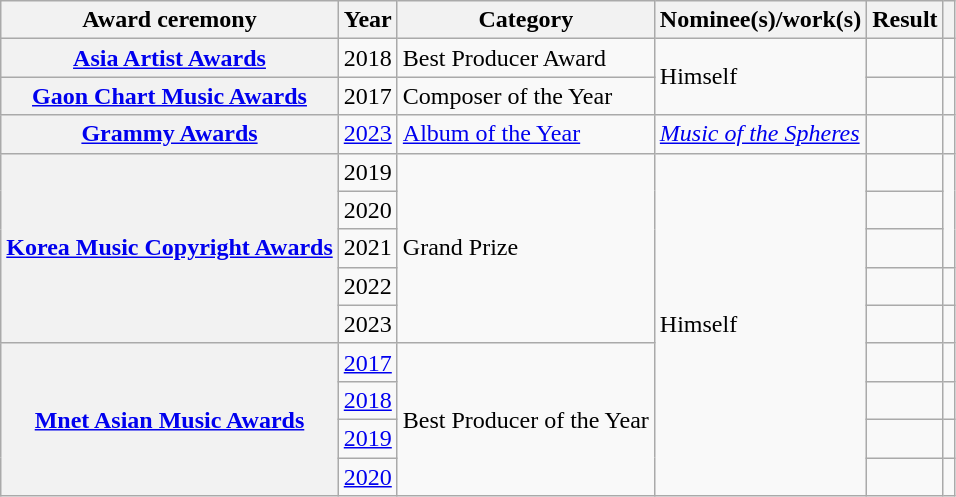<table class="wikitable sortable plainrowheaders">
<tr>
<th scope="col">Award ceremony</th>
<th scope="col">Year</th>
<th scope="col">Category</th>
<th scope="col">Nominee(s)/work(s)</th>
<th scope="col">Result</th>
<th scope="col" class="unsortable"></th>
</tr>
<tr>
<th scope="row"><a href='#'>Asia Artist Awards</a></th>
<td>2018</td>
<td>Best Producer Award</td>
<td rowspan="2">Himself</td>
<td></td>
<td style="text-align:center;"></td>
</tr>
<tr>
<th scope="row"><a href='#'>Gaon Chart Music Awards</a></th>
<td>2017</td>
<td>Composer of the Year</td>
<td></td>
<td style="text-align:center;"></td>
</tr>
<tr>
<th scope="row"><a href='#'>Grammy Awards</a></th>
<td><a href='#'>2023</a></td>
<td><a href='#'>Album of the Year</a></td>
<td><em><a href='#'>Music of the Spheres</a></em> </td>
<td></td>
<td style="text-align:center"></td>
</tr>
<tr>
<th scope="row" rowspan="5"><a href='#'>Korea Music Copyright Awards</a></th>
<td>2019</td>
<td rowspan="5">Grand Prize</td>
<td rowspan="9">Himself</td>
<td></td>
<td style="text-align:center;" rowspan="3"></td>
</tr>
<tr>
<td>2020</td>
<td></td>
</tr>
<tr>
<td>2021</td>
<td></td>
</tr>
<tr>
<td>2022</td>
<td></td>
<td style="text-align:center;"></td>
</tr>
<tr>
<td>2023</td>
<td></td>
<td style="text-align:center;"></td>
</tr>
<tr>
<th scope="row" rowspan="4"><a href='#'>Mnet Asian Music Awards</a></th>
<td><a href='#'>2017</a></td>
<td rowspan="4">Best Producer of the Year</td>
<td></td>
<td style="text-align:center;"></td>
</tr>
<tr>
<td><a href='#'>2018</a></td>
<td></td>
<td style="text-align:center;"></td>
</tr>
<tr>
<td><a href='#'>2019</a></td>
<td></td>
<td style="text-align:center;"></td>
</tr>
<tr>
<td><a href='#'>2020</a></td>
<td></td>
<td style="text-align:center;"></td>
</tr>
</table>
